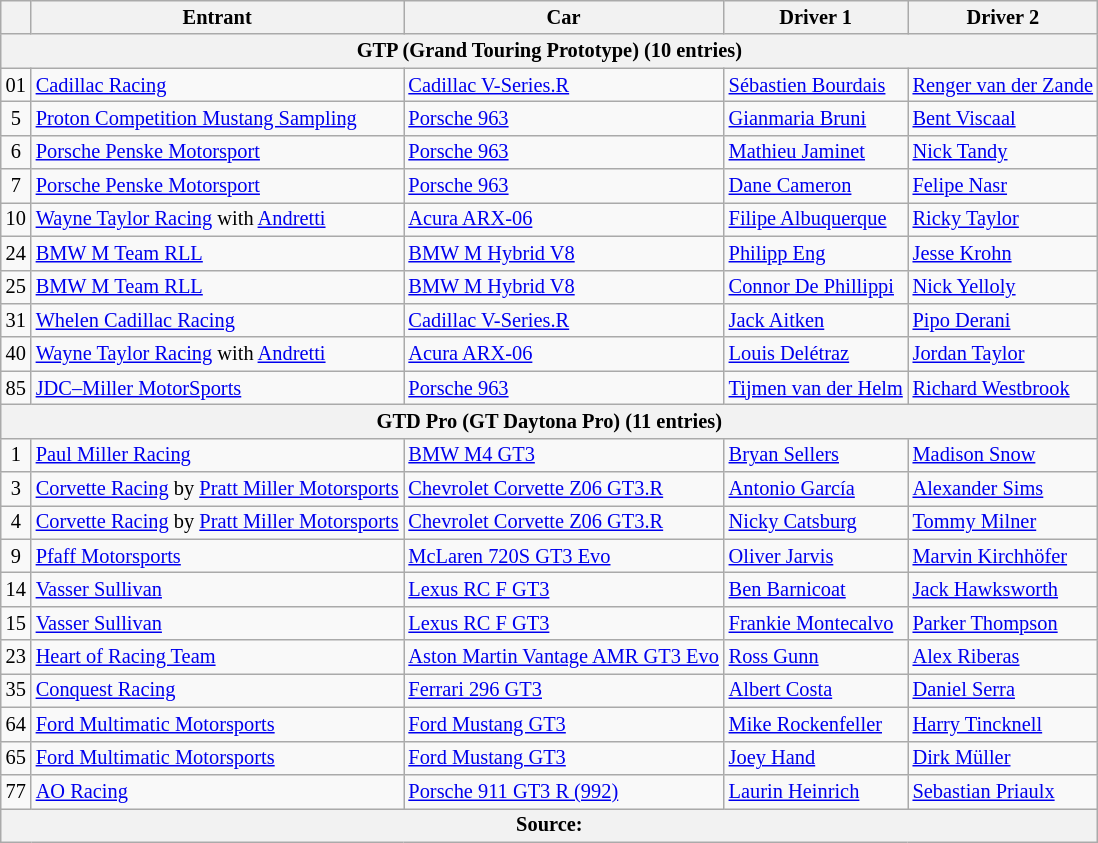<table class="wikitable" style="font-size: 85%;">
<tr>
<th></th>
<th>Entrant</th>
<th>Car</th>
<th>Driver 1</th>
<th>Driver 2</th>
</tr>
<tr>
<th colspan="5">GTP (Grand Touring Prototype) (10 entries)</th>
</tr>
<tr>
<td align=center>01</td>
<td> <a href='#'>Cadillac Racing</a></td>
<td><a href='#'>Cadillac V-Series.R</a></td>
<td> <a href='#'>Sébastien Bourdais</a></td>
<td> <a href='#'>Renger van der Zande</a></td>
</tr>
<tr>
<td align=center>5</td>
<td> <a href='#'>Proton Competition Mustang Sampling</a></td>
<td><a href='#'>Porsche 963</a></td>
<td> <a href='#'>Gianmaria Bruni</a></td>
<td> <a href='#'>Bent Viscaal</a></td>
</tr>
<tr>
<td align=center>6</td>
<td> <a href='#'>Porsche Penske Motorsport</a></td>
<td><a href='#'>Porsche 963</a></td>
<td> <a href='#'>Mathieu Jaminet</a></td>
<td> <a href='#'>Nick Tandy</a></td>
</tr>
<tr>
<td align=center>7</td>
<td> <a href='#'>Porsche Penske Motorsport</a></td>
<td><a href='#'>Porsche 963</a></td>
<td> <a href='#'>Dane Cameron</a></td>
<td> <a href='#'>Felipe Nasr</a></td>
</tr>
<tr>
<td align=center>10</td>
<td> <a href='#'>Wayne Taylor Racing</a> with <a href='#'>Andretti</a></td>
<td><a href='#'>Acura ARX-06</a></td>
<td> <a href='#'>Filipe Albuquerque</a></td>
<td> <a href='#'>Ricky Taylor</a></td>
</tr>
<tr>
<td align=center>24</td>
<td> <a href='#'>BMW M Team RLL</a></td>
<td><a href='#'>BMW M Hybrid V8</a></td>
<td> <a href='#'>Philipp Eng</a></td>
<td> <a href='#'>Jesse Krohn</a></td>
</tr>
<tr>
<td align=center>25</td>
<td> <a href='#'>BMW M Team RLL</a></td>
<td><a href='#'>BMW M Hybrid V8</a></td>
<td> <a href='#'>Connor De Phillippi</a></td>
<td> <a href='#'>Nick Yelloly</a></td>
</tr>
<tr>
<td align=center>31</td>
<td> <a href='#'>Whelen Cadillac Racing</a></td>
<td><a href='#'>Cadillac V-Series.R</a></td>
<td> <a href='#'>Jack Aitken</a></td>
<td> <a href='#'>Pipo Derani</a></td>
</tr>
<tr>
<td align=center>40</td>
<td> <a href='#'>Wayne Taylor Racing</a> with <a href='#'>Andretti</a></td>
<td><a href='#'>Acura ARX-06</a></td>
<td> <a href='#'>Louis Delétraz</a></td>
<td> <a href='#'>Jordan Taylor</a></td>
</tr>
<tr>
<td align=center>85</td>
<td> <a href='#'>JDC–Miller MotorSports</a></td>
<td><a href='#'>Porsche 963</a></td>
<td> <a href='#'>Tijmen van der Helm</a></td>
<td> <a href='#'>Richard Westbrook</a></td>
</tr>
<tr>
<th colspan="5">GTD Pro (GT Daytona Pro) (11 entries)</th>
</tr>
<tr>
<td align=center>1</td>
<td> <a href='#'>Paul Miller Racing</a></td>
<td><a href='#'>BMW M4 GT3</a></td>
<td> <a href='#'>Bryan Sellers</a></td>
<td> <a href='#'>Madison Snow</a></td>
</tr>
<tr>
<td align=center>3</td>
<td> <a href='#'>Corvette Racing</a> by <a href='#'>Pratt Miller Motorsports</a></td>
<td><a href='#'>Chevrolet Corvette Z06 GT3.R</a></td>
<td> <a href='#'>Antonio García</a></td>
<td> <a href='#'>Alexander Sims</a></td>
</tr>
<tr>
<td align=center>4</td>
<td> <a href='#'>Corvette Racing</a> by <a href='#'>Pratt Miller Motorsports</a></td>
<td><a href='#'>Chevrolet Corvette Z06 GT3.R</a></td>
<td> <a href='#'>Nicky Catsburg</a></td>
<td> <a href='#'>Tommy Milner</a></td>
</tr>
<tr>
<td align=center>9</td>
<td> <a href='#'>Pfaff Motorsports</a></td>
<td><a href='#'>McLaren 720S GT3 Evo</a></td>
<td> <a href='#'>Oliver Jarvis</a></td>
<td> <a href='#'>Marvin Kirchhöfer</a></td>
</tr>
<tr>
<td align=center>14</td>
<td> <a href='#'>Vasser Sullivan</a></td>
<td><a href='#'>Lexus RC F GT3</a></td>
<td> <a href='#'>Ben Barnicoat</a></td>
<td> <a href='#'>Jack Hawksworth</a></td>
</tr>
<tr>
<td align=center>15</td>
<td> <a href='#'>Vasser Sullivan</a></td>
<td><a href='#'>Lexus RC F GT3</a></td>
<td> <a href='#'>Frankie Montecalvo</a></td>
<td> <a href='#'>Parker Thompson</a></td>
</tr>
<tr>
<td align=center>23</td>
<td> <a href='#'>Heart of Racing Team</a></td>
<td><a href='#'>Aston Martin Vantage AMR GT3 Evo</a></td>
<td> <a href='#'>Ross Gunn</a></td>
<td> <a href='#'>Alex Riberas</a></td>
</tr>
<tr>
<td align=center>35</td>
<td> <a href='#'>Conquest Racing</a></td>
<td><a href='#'>Ferrari 296 GT3</a></td>
<td> <a href='#'>Albert Costa</a></td>
<td> <a href='#'>Daniel Serra</a></td>
</tr>
<tr>
<td align=center>64</td>
<td> <a href='#'>Ford Multimatic Motorsports</a></td>
<td><a href='#'>Ford Mustang GT3</a></td>
<td> <a href='#'>Mike Rockenfeller</a></td>
<td> <a href='#'>Harry Tincknell</a></td>
</tr>
<tr>
<td align=center>65</td>
<td> <a href='#'>Ford Multimatic Motorsports</a></td>
<td><a href='#'>Ford Mustang GT3</a></td>
<td> <a href='#'>Joey Hand</a></td>
<td> <a href='#'>Dirk Müller</a></td>
</tr>
<tr>
<td align=center>77</td>
<td> <a href='#'>AO Racing</a></td>
<td><a href='#'>Porsche 911 GT3 R (992)</a></td>
<td> <a href='#'>Laurin Heinrich</a></td>
<td> <a href='#'>Sebastian Priaulx</a></td>
</tr>
<tr>
<th colspan=5>Source:</th>
</tr>
</table>
